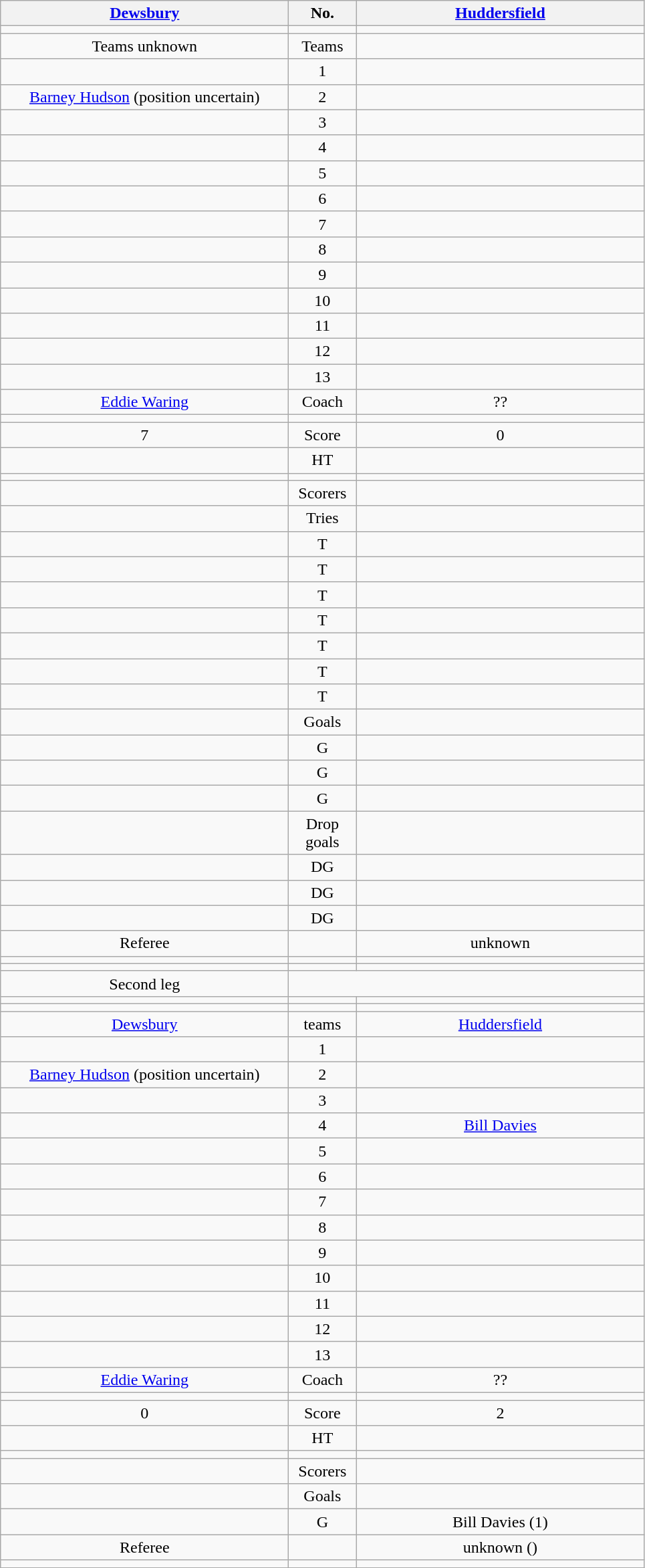<table class="wikitable" style="text-align:center;">
<tr>
<th width=280 abbr=winner><a href='#'>Dewsbury</a></th>
<th width=60 abbr="Number">No.</th>
<th width=280 abbr=runner-up><a href='#'>Huddersfield</a></th>
</tr>
<tr>
<td></td>
<td></td>
<td></td>
</tr>
<tr>
<td>Teams unknown</td>
<td>Teams</td>
<td></td>
</tr>
<tr>
<td></td>
<td>1</td>
<td></td>
</tr>
<tr>
<td><a href='#'>Barney Hudson</a> (position uncertain)</td>
<td>2</td>
<td></td>
</tr>
<tr>
<td></td>
<td>3</td>
<td></td>
</tr>
<tr>
<td></td>
<td>4</td>
<td></td>
</tr>
<tr>
<td></td>
<td>5</td>
<td></td>
</tr>
<tr>
<td></td>
<td>6</td>
<td></td>
</tr>
<tr>
<td></td>
<td>7</td>
<td></td>
</tr>
<tr>
<td></td>
<td>8</td>
<td></td>
</tr>
<tr>
<td></td>
<td>9</td>
<td></td>
</tr>
<tr>
<td></td>
<td>10</td>
<td></td>
</tr>
<tr>
<td></td>
<td>11</td>
<td></td>
</tr>
<tr>
<td></td>
<td>12</td>
<td></td>
</tr>
<tr>
<td></td>
<td>13</td>
<td></td>
</tr>
<tr>
<td><a href='#'>Eddie Waring</a></td>
<td>Coach</td>
<td>??</td>
</tr>
<tr>
<td></td>
<td></td>
<td></td>
</tr>
<tr>
<td>7</td>
<td>Score</td>
<td>0</td>
</tr>
<tr>
<td></td>
<td>HT</td>
<td></td>
</tr>
<tr>
<td></td>
<td></td>
<td></td>
</tr>
<tr>
<td></td>
<td>Scorers</td>
<td></td>
</tr>
<tr>
<td></td>
<td>Tries</td>
<td></td>
</tr>
<tr>
<td></td>
<td>T</td>
<td></td>
</tr>
<tr>
<td></td>
<td>T</td>
<td></td>
</tr>
<tr>
<td></td>
<td>T</td>
<td></td>
</tr>
<tr>
<td></td>
<td>T</td>
<td></td>
</tr>
<tr>
<td></td>
<td>T</td>
<td></td>
</tr>
<tr>
<td></td>
<td>T</td>
<td></td>
</tr>
<tr>
<td></td>
<td>T</td>
<td></td>
</tr>
<tr>
<td></td>
<td>Goals</td>
<td></td>
</tr>
<tr>
<td></td>
<td>G</td>
<td></td>
</tr>
<tr>
<td></td>
<td>G</td>
<td></td>
</tr>
<tr>
<td></td>
<td>G</td>
<td></td>
</tr>
<tr>
<td></td>
<td>Drop goals</td>
<td></td>
</tr>
<tr>
<td></td>
<td>DG</td>
<td></td>
</tr>
<tr>
<td></td>
<td>DG</td>
<td></td>
</tr>
<tr>
<td></td>
<td>DG</td>
<td></td>
</tr>
<tr>
<td>Referee</td>
<td></td>
<td>unknown</td>
</tr>
<tr>
<td></td>
<td></td>
<td></td>
</tr>
<tr>
<td></td>
<td></td>
<td></td>
</tr>
<tr>
<td>Second leg</td>
</tr>
<tr>
<td></td>
<td></td>
<td></td>
</tr>
<tr>
<td></td>
<td></td>
<td></td>
</tr>
<tr>
<td><a href='#'>Dewsbury</a></td>
<td>teams</td>
<td><a href='#'>Huddersfield</a></td>
</tr>
<tr>
<td></td>
<td>1</td>
<td></td>
</tr>
<tr>
<td><a href='#'>Barney Hudson</a> (position uncertain)</td>
<td>2</td>
<td></td>
</tr>
<tr>
<td></td>
<td>3</td>
<td></td>
</tr>
<tr>
<td></td>
<td>4</td>
<td><a href='#'>Bill Davies</a></td>
</tr>
<tr>
<td></td>
<td>5</td>
<td></td>
</tr>
<tr>
<td></td>
<td>6</td>
<td></td>
</tr>
<tr>
<td></td>
<td>7</td>
<td></td>
</tr>
<tr>
<td></td>
<td>8</td>
<td></td>
</tr>
<tr>
<td></td>
<td>9</td>
<td></td>
</tr>
<tr>
<td></td>
<td>10</td>
<td></td>
</tr>
<tr>
<td></td>
<td>11</td>
<td></td>
</tr>
<tr>
<td></td>
<td>12</td>
<td></td>
</tr>
<tr>
<td></td>
<td>13</td>
<td></td>
</tr>
<tr>
<td><a href='#'>Eddie Waring</a></td>
<td>Coach</td>
<td>??</td>
</tr>
<tr>
<td></td>
<td></td>
<td></td>
</tr>
<tr>
<td>0</td>
<td>Score</td>
<td>2</td>
</tr>
<tr>
<td></td>
<td>HT</td>
<td></td>
</tr>
<tr>
<td></td>
<td></td>
<td></td>
</tr>
<tr>
<td></td>
<td>Scorers</td>
<td></td>
</tr>
<tr>
<td></td>
<td>Goals</td>
<td></td>
</tr>
<tr>
<td></td>
<td>G</td>
<td>Bill Davies (1)</td>
</tr>
<tr>
<td>Referee</td>
<td></td>
<td>unknown ()</td>
</tr>
<tr>
<td></td>
<td></td>
<td></td>
</tr>
</table>
